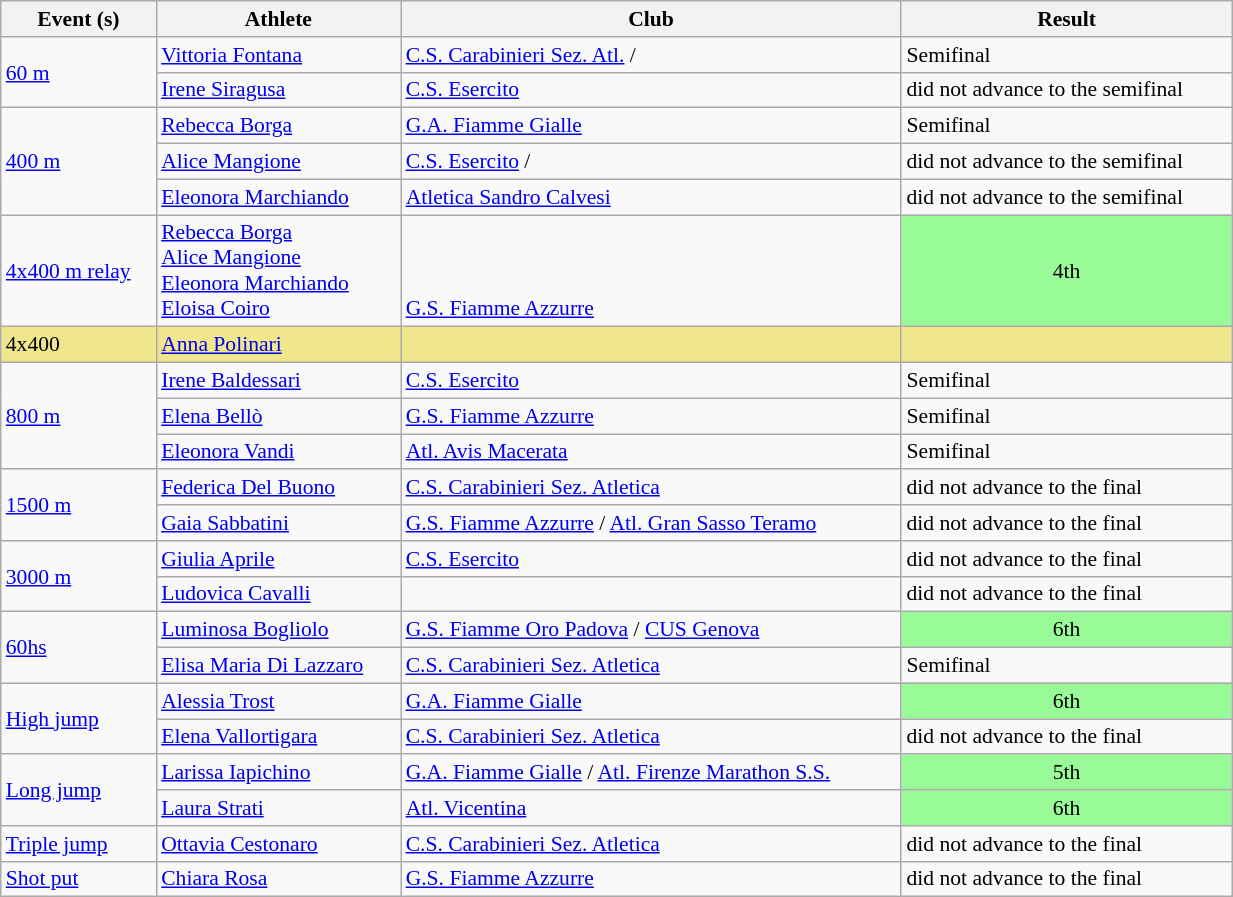<table class="wikitable" width=65% style="font-size:90%; text-align:left;">
<tr>
<th>Event (s)</th>
<th>Athlete</th>
<th>Club</th>
<th>Result</th>
</tr>
<tr>
<td rowspan=2><a href='#'>60 m</a></td>
<td><a href='#'>Vittoria Fontana</a></td>
<td><a href='#'>C.S. Carabinieri Sez. Atl.</a> / </td>
<td>Semifinal</td>
</tr>
<tr>
<td><a href='#'>Irene Siragusa</a></td>
<td><a href='#'>C.S. Esercito</a></td>
<td>did not advance to the semifinal</td>
</tr>
<tr>
<td rowspan=3><a href='#'>400 m</a></td>
<td><a href='#'>Rebecca Borga</a></td>
<td><a href='#'>G.A. Fiamme Gialle</a></td>
<td>Semifinal</td>
</tr>
<tr>
<td><a href='#'>Alice Mangione</a></td>
<td><a href='#'>C.S. Esercito</a> / </td>
<td>did not advance to the semifinal</td>
</tr>
<tr>
<td><a href='#'>Eleonora Marchiando</a></td>
<td><a href='#'>Atletica Sandro Calvesi</a></td>
<td>did not advance to the semifinal</td>
</tr>
<tr>
<td><a href='#'>4x400 m relay</a></td>
<td><a href='#'>Rebecca Borga</a><br><a href='#'>Alice Mangione</a><br><a href='#'>Eleonora Marchiando</a><br><a href='#'>Eloisa Coiro</a></td>
<td><br> <br> <br><a href='#'>G.S. Fiamme Azzurre</a></td>
<td bgcolor=palegreen align=center>4th</td>
</tr>
<tr bgcolor=khaki>
<td>4x400</td>
<td><a href='#'>Anna Polinari</a></td>
<td></td>
<td></td>
</tr>
<tr>
<td rowspan=3><a href='#'>800 m</a></td>
<td><a href='#'>Irene Baldessari</a></td>
<td><a href='#'>C.S. Esercito</a></td>
<td>Semifinal</td>
</tr>
<tr>
<td><a href='#'>Elena Bellò</a></td>
<td><a href='#'>G.S. Fiamme Azzurre</a></td>
<td>Semifinal</td>
</tr>
<tr>
<td><a href='#'>Eleonora Vandi</a></td>
<td><a href='#'>Atl. Avis Macerata</a></td>
<td>Semifinal</td>
</tr>
<tr>
<td rowspan=2><a href='#'>1500 m</a></td>
<td><a href='#'>Federica Del Buono</a></td>
<td><a href='#'>C.S. Carabinieri Sez. Atletica</a></td>
<td>did not advance to the final</td>
</tr>
<tr>
<td><a href='#'>Gaia Sabbatini</a></td>
<td><a href='#'>G.S. Fiamme Azzurre</a> / <a href='#'>Atl. Gran Sasso Teramo</a></td>
<td>did not advance to the final</td>
</tr>
<tr>
<td rowspan=2><a href='#'>3000 m</a></td>
<td><a href='#'>Giulia Aprile</a></td>
<td><a href='#'>C.S. Esercito</a></td>
<td>did not advance to the final</td>
</tr>
<tr>
<td><a href='#'>Ludovica Cavalli</a></td>
<td></td>
<td>did not advance to the final</td>
</tr>
<tr>
<td rowspan=2><a href='#'>60hs</a></td>
<td><a href='#'>Luminosa Bogliolo</a></td>
<td><a href='#'>G.S. Fiamme Oro Padova</a> / <a href='#'>CUS Genova</a></td>
<td bgcolor=palegreen align=center>6th</td>
</tr>
<tr>
<td><a href='#'>Elisa Maria Di Lazzaro</a></td>
<td><a href='#'>C.S. Carabinieri Sez. Atletica</a></td>
<td>Semifinal</td>
</tr>
<tr>
<td rowspan=2><a href='#'>High jump</a></td>
<td><a href='#'>Alessia Trost</a></td>
<td><a href='#'>G.A. Fiamme Gialle</a></td>
<td bgcolor=palegreen align=center>6th</td>
</tr>
<tr>
<td><a href='#'>Elena Vallortigara</a></td>
<td><a href='#'>C.S. Carabinieri Sez. Atletica</a></td>
<td>did not advance to the final</td>
</tr>
<tr>
<td rowspan=2><a href='#'>Long jump</a></td>
<td><a href='#'>Larissa Iapichino</a></td>
<td><a href='#'>G.A. Fiamme Gialle</a> / <a href='#'>Atl. Firenze Marathon S.S.</a></td>
<td bgcolor=palegreen align=center>5th</td>
</tr>
<tr>
<td><a href='#'>Laura Strati</a></td>
<td><a href='#'>Atl. Vicentina</a></td>
<td bgcolor=palegreen align=center>6th</td>
</tr>
<tr>
<td><a href='#'>Triple jump</a></td>
<td><a href='#'>Ottavia Cestonaro</a></td>
<td><a href='#'>C.S. Carabinieri Sez. Atletica</a></td>
<td>did not advance to the final</td>
</tr>
<tr>
<td><a href='#'>Shot put</a></td>
<td><a href='#'>Chiara Rosa</a></td>
<td><a href='#'>G.S. Fiamme Azzurre</a></td>
<td>did not advance to the final</td>
</tr>
</table>
